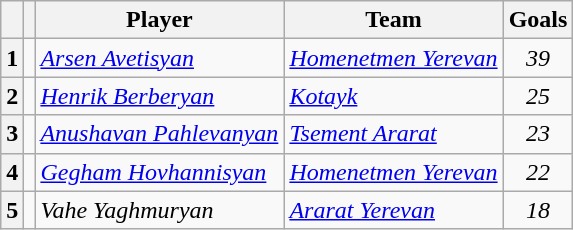<table class="wikitable">
<tr>
<th></th>
<th></th>
<th>Player</th>
<th>Team</th>
<th>Goals</th>
</tr>
<tr>
<th>1</th>
<td></td>
<td><em><a href='#'>Arsen Avetisyan</a></em></td>
<td><em><a href='#'>Homenetmen Yerevan</a></em></td>
<td align=center><em>39</em></td>
</tr>
<tr>
<th>2</th>
<td></td>
<td><em><a href='#'>Henrik Berberyan</a></em></td>
<td><em><a href='#'>Kotayk</a></em></td>
<td align=center><em>25</em></td>
</tr>
<tr>
<th>3</th>
<td></td>
<td><em><a href='#'>Anushavan Pahlevanyan</a></em></td>
<td><em><a href='#'>Tsement Ararat</a></em></td>
<td align=center><em>23</em></td>
</tr>
<tr>
<th>4</th>
<td></td>
<td><em><a href='#'>Gegham Hovhannisyan</a></em></td>
<td><em><a href='#'>Homenetmen Yerevan</a></em></td>
<td align=center><em>22</em></td>
</tr>
<tr>
<th>5</th>
<td></td>
<td><em>Vahe Yaghmuryan</em></td>
<td><em><a href='#'>Ararat Yerevan</a></em></td>
<td align=center><em>18</em></td>
</tr>
</table>
